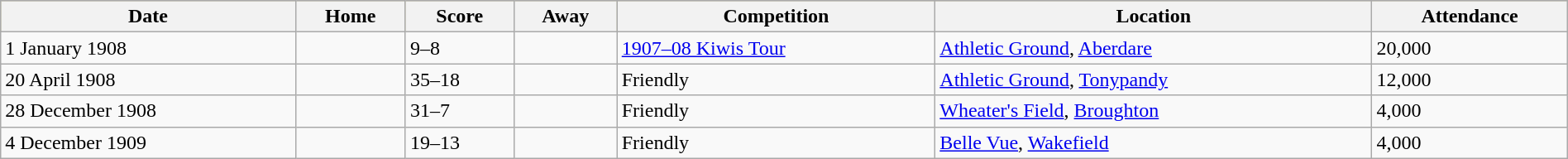<table class="wikitable" width=100%>
<tr bgcolor=#bdb76b>
<th>Date</th>
<th>Home</th>
<th>Score</th>
<th>Away</th>
<th>Competition</th>
<th>Location</th>
<th>Attendance</th>
</tr>
<tr>
<td>1 January 1908</td>
<td></td>
<td>9–8</td>
<td></td>
<td><a href='#'>1907–08 Kiwis Tour</a></td>
<td><a href='#'>Athletic Ground</a>, <a href='#'>Aberdare</a></td>
<td>20,000</td>
</tr>
<tr>
<td>20 April 1908</td>
<td></td>
<td>35–18</td>
<td></td>
<td>Friendly</td>
<td><a href='#'>Athletic Ground</a>, <a href='#'>Tonypandy</a></td>
<td>12,000</td>
</tr>
<tr>
<td>28 December 1908</td>
<td></td>
<td>31–7</td>
<td></td>
<td>Friendly</td>
<td><a href='#'>Wheater's Field</a>, <a href='#'>Broughton</a></td>
<td>4,000</td>
</tr>
<tr>
<td>4 December 1909</td>
<td></td>
<td>19–13</td>
<td></td>
<td>Friendly</td>
<td><a href='#'>Belle Vue</a>, <a href='#'>Wakefield</a></td>
<td>4,000</td>
</tr>
</table>
